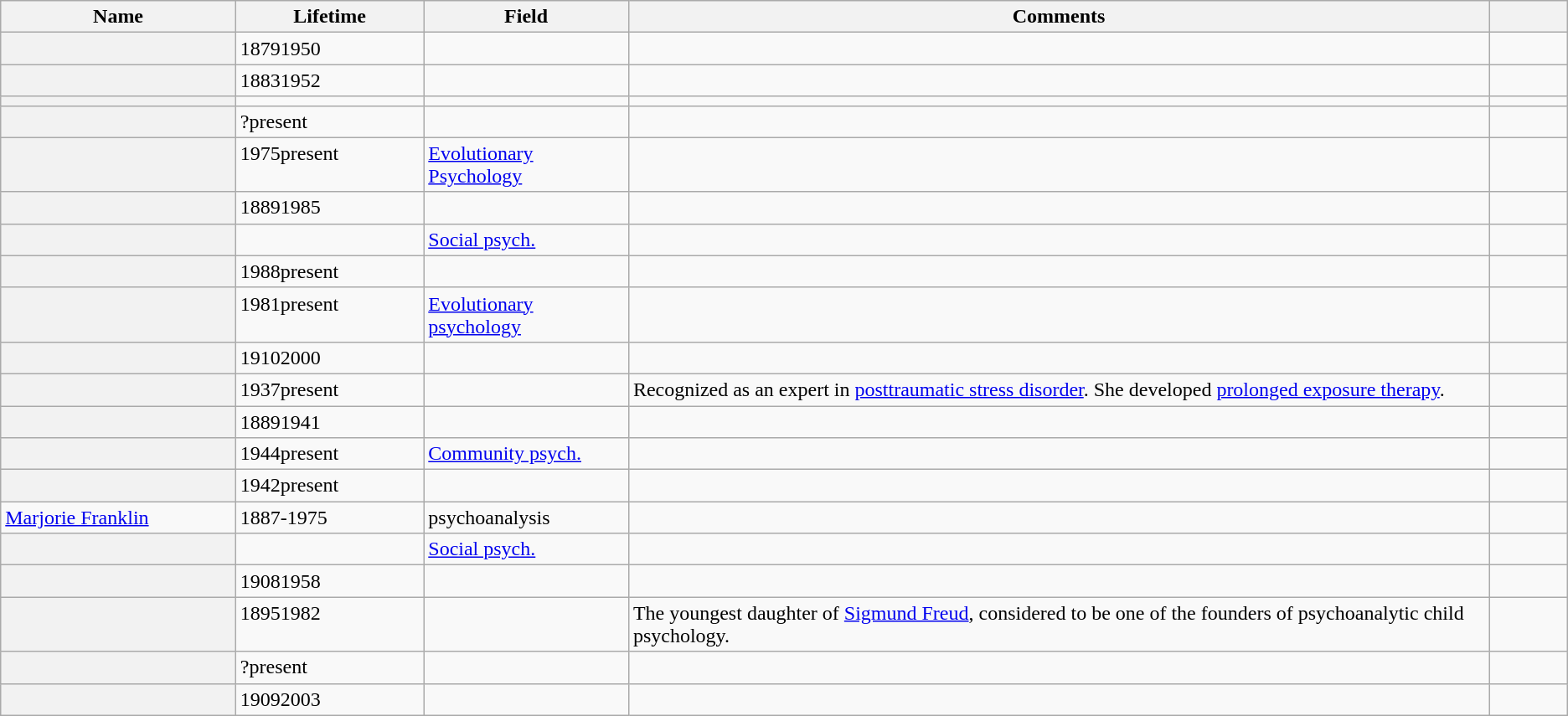<table class="sortable wikitable plainrowheaders">
<tr>
<th width="15%" scope="col">Name</th>
<th width="12%" scope="col">Lifetime</th>
<th>Field</th>
<th>Comments</th>
<th class="unsortable" width="5%" scope="col"></th>
</tr>
<tr style="vertical-align: top;">
<th scope="row"></th>
<td>18791950</td>
<td></td>
<td></td>
<td align="center"></td>
</tr>
<tr style="vertical-align: top;">
<th scope="row"></th>
<td>18831952</td>
<td></td>
<td></td>
<td align="center"></td>
</tr>
<tr style="vertical-align: top;">
<th scope="row"></th>
<td></td>
<td></td>
<td></td>
<td align="center"></td>
</tr>
<tr style="vertical-align: top;">
<th scope="row"></th>
<td>?present</td>
<td></td>
<td></td>
<td align="center"></td>
</tr>
<tr style="vertical-align: top;">
<th scope="row"></th>
<td>1975present</td>
<td><a href='#'>Evolutionary Psychology</a></td>
<td></td>
<td align="center"></td>
</tr>
<tr style="vertical-align: top;">
<th scope="row"></th>
<td>18891985</td>
<td></td>
<td></td>
<td align="center"></td>
</tr>
<tr style="vertical-align: top;">
<th scope="row"></th>
<td></td>
<td><a href='#'>Social psych.</a></td>
<td></td>
<td align="center"></td>
</tr>
<tr style="vertical-align: top;">
<th scope="row"></th>
<td>1988present</td>
<td></td>
<td></td>
<td align="center"></td>
</tr>
<tr style="vertical-align: top;">
<th scope="row"></th>
<td>1981present</td>
<td><a href='#'>Evolutionary psychology</a></td>
<td></td>
<td align="center"></td>
</tr>
<tr style="vertical-align: top;">
<th scope="row"></th>
<td>19102000</td>
<td></td>
<td></td>
<td align="center"></td>
</tr>
<tr style="vertical-align: top;">
<th scope="row"></th>
<td>1937present</td>
<td></td>
<td>Recognized as an expert in <a href='#'>posttraumatic stress disorder</a>. She developed <a href='#'>prolonged exposure therapy</a>.</td>
<td align="center"></td>
</tr>
<tr style="vertical-align: top;">
<th scope="row"></th>
<td>18891941</td>
<td></td>
<td></td>
<td align="center"></td>
</tr>
<tr style="vertical-align: top;">
<th scope="row"></th>
<td>1944present</td>
<td><a href='#'>Community psych.</a></td>
<td></td>
<td align="center"></td>
</tr>
<tr style="vertical-align: top;">
<th scope="row"></th>
<td>1942present</td>
<td></td>
<td></td>
<td align="center"></td>
</tr>
<tr>
<td><a href='#'>Marjorie Franklin</a></td>
<td>1887-1975</td>
<td>psychoanalysis</td>
<td></td>
<td></td>
</tr>
<tr style="vertical-align: top;">
<th scope="row"></th>
<td></td>
<td><a href='#'>Social psych.</a></td>
<td></td>
<td align="center"></td>
</tr>
<tr style="vertical-align: top;">
<th scope="row"></th>
<td>19081958</td>
<td></td>
<td></td>
<td align="center"></td>
</tr>
<tr style="vertical-align: top;">
<th scope="row"></th>
<td>18951982</td>
<td></td>
<td>The youngest daughter of <a href='#'>Sigmund Freud</a>, considered to be one of the founders of psychoanalytic child psychology.</td>
<td align="center"></td>
</tr>
<tr style="vertical-align: top;">
<th scope="row"></th>
<td>?present</td>
<td></td>
<td></td>
<td align="center"></td>
</tr>
<tr style="vertical-align: top;">
<th scope="row"></th>
<td>19092003</td>
<td></td>
<td></td>
<td align="center"></td>
</tr>
</table>
